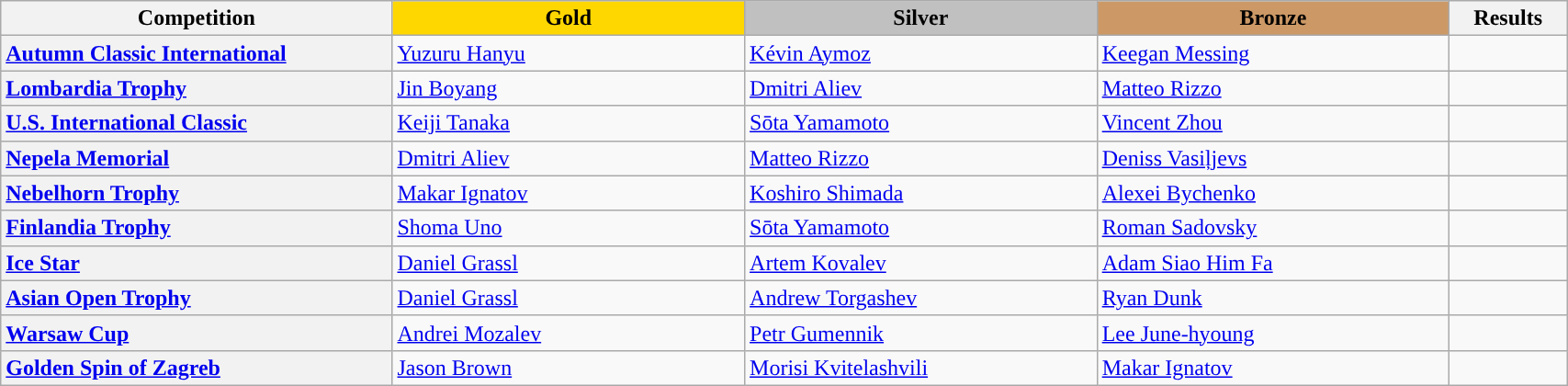<table class="wikitable unsortable" style="text-align:left; width:90%;">
<tr>
<th scope="col" style="text-align:center; width:25%;">Competition</th>
<td scope="col" style="text-align:center; width:22.5%; background:gold"><strong>Gold</strong></td>
<td scope="col" style="text-align:center; width:22.5%; background:silver"><strong>Silver</strong></td>
<td scope="col" style="text-align:center; width:22.5%; background:#c96"><strong>Bronze</strong></td>
<th scope="col" style="text-align:center; width:7.5%;">Results</th>
</tr>
<tr>
<th scope="row" style="text-align:left"> <a href='#'>Autumn Classic International</a></th>
<td> <a href='#'>Yuzuru Hanyu</a></td>
<td> <a href='#'>Kévin Aymoz</a></td>
<td> <a href='#'>Keegan Messing</a></td>
<td></td>
</tr>
<tr>
<th scope="row" style="text-align:left"> <a href='#'>Lombardia Trophy</a></th>
<td> <a href='#'>Jin Boyang</a></td>
<td> <a href='#'>Dmitri Aliev</a></td>
<td> <a href='#'>Matteo Rizzo</a></td>
<td></td>
</tr>
<tr>
<th scope="row" style="text-align:left"> <a href='#'>U.S. International Classic</a></th>
<td> <a href='#'>Keiji Tanaka</a></td>
<td> <a href='#'>Sōta Yamamoto</a></td>
<td> <a href='#'>Vincent Zhou</a></td>
<td></td>
</tr>
<tr>
<th scope="row" style="text-align:left"> <a href='#'>Nepela Memorial</a></th>
<td> <a href='#'>Dmitri Aliev</a></td>
<td> <a href='#'>Matteo Rizzo</a></td>
<td> <a href='#'>Deniss Vasiļjevs</a></td>
<td></td>
</tr>
<tr>
<th scope="row" style="text-align:left"> <a href='#'>Nebelhorn Trophy</a></th>
<td> <a href='#'>Makar Ignatov</a></td>
<td> <a href='#'>Koshiro Shimada</a></td>
<td> <a href='#'>Alexei Bychenko</a></td>
<td></td>
</tr>
<tr>
<th scope="row" style="text-align:left"> <a href='#'>Finlandia Trophy</a></th>
<td> <a href='#'>Shoma Uno</a></td>
<td> <a href='#'>Sōta Yamamoto</a></td>
<td> <a href='#'>Roman Sadovsky</a></td>
<td></td>
</tr>
<tr>
<th scope="row" style="text-align:left"> <a href='#'>Ice Star</a></th>
<td> <a href='#'>Daniel Grassl</a></td>
<td> <a href='#'>Artem Kovalev</a></td>
<td> <a href='#'>Adam Siao Him Fa</a></td>
<td></td>
</tr>
<tr>
<th scope="row" style="text-align:left"> <a href='#'>Asian Open Trophy</a></th>
<td> <a href='#'>Daniel Grassl</a></td>
<td> <a href='#'>Andrew Torgashev</a></td>
<td> <a href='#'>Ryan Dunk</a></td>
<td></td>
</tr>
<tr>
<th scope="row" style="text-align:left"> <a href='#'>Warsaw Cup</a></th>
<td> <a href='#'>Andrei Mozalev</a></td>
<td> <a href='#'>Petr Gumennik</a></td>
<td> <a href='#'>Lee June-hyoung</a></td>
<td></td>
</tr>
<tr>
<th scope="row" style="text-align:left"> <a href='#'>Golden Spin of Zagreb</a></th>
<td> <a href='#'>Jason Brown</a></td>
<td> <a href='#'>Morisi Kvitelashvili</a></td>
<td> <a href='#'>Makar Ignatov</a></td>
<td></td>
</tr>
</table>
